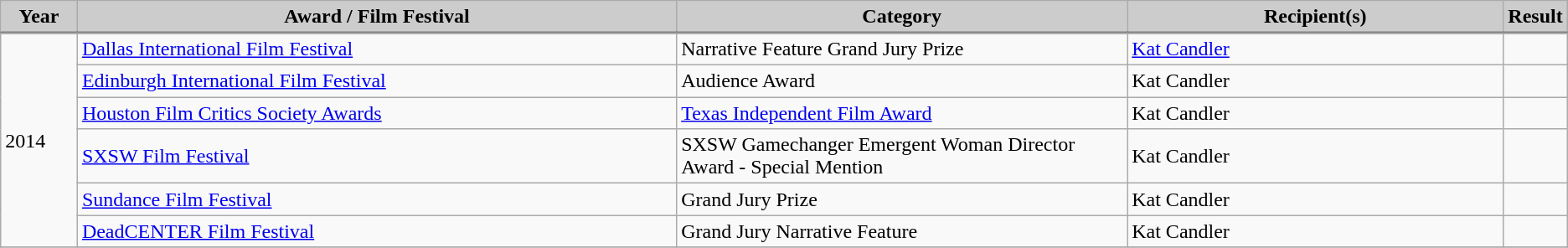<table class="wikitable">
<tr style="text-align:center;">
<th style="background:#ccc;" width="5%">Year</th>
<th style="background:#ccc;" width="40%">Award / Film Festival</th>
<th style="background:#ccc;" width="30%">Category</th>
<th style="background:#ccc;" width="25%">Recipient(s)</th>
<th style="background:#ccc;" width="15%">Result</th>
</tr>
<tr style="border-top:2px solid gray;">
</tr>
<tr>
<td rowspan="6">2014</td>
<td><a href='#'>Dallas International Film Festival</a></td>
<td>Narrative Feature Grand Jury Prize</td>
<td><a href='#'>Kat Candler</a></td>
<td></td>
</tr>
<tr>
<td><a href='#'>Edinburgh International Film Festival</a></td>
<td>Audience Award</td>
<td>Kat Candler</td>
<td></td>
</tr>
<tr>
<td><a href='#'>Houston Film Critics Society Awards</a></td>
<td><a href='#'>Texas Independent Film Award</a></td>
<td>Kat Candler</td>
<td></td>
</tr>
<tr>
<td><a href='#'>SXSW Film Festival</a></td>
<td>SXSW Gamechanger Emergent Woman Director Award - Special Mention</td>
<td>Kat Candler</td>
<td></td>
</tr>
<tr>
<td><a href='#'>Sundance Film Festival</a></td>
<td>Grand Jury Prize</td>
<td>Kat Candler</td>
<td></td>
</tr>
<tr>
<td><a href='#'>DeadCENTER Film Festival</a></td>
<td>Grand Jury Narrative Feature</td>
<td>Kat Candler</td>
<td></td>
</tr>
<tr>
</tr>
</table>
